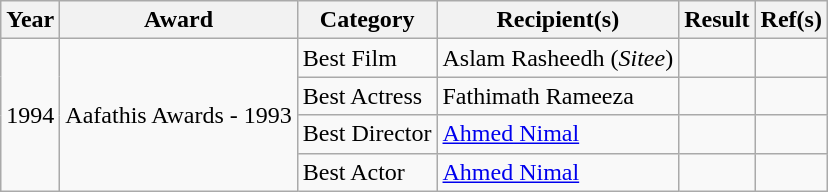<table class="wikitable">
<tr>
<th>Year</th>
<th>Award</th>
<th>Category</th>
<th>Recipient(s)</th>
<th>Result</th>
<th>Ref(s)</th>
</tr>
<tr>
<td rowspan="4">1994</td>
<td rowspan="4">Aafathis Awards - 1993</td>
<td>Best Film</td>
<td>Aslam Rasheedh (<em>Sitee</em>)</td>
<td></td>
<td></td>
</tr>
<tr>
<td>Best Actress</td>
<td>Fathimath Rameeza</td>
<td></td>
<td></td>
</tr>
<tr>
<td>Best Director</td>
<td><a href='#'>Ahmed Nimal</a></td>
<td></td>
<td></td>
</tr>
<tr>
<td>Best Actor</td>
<td><a href='#'>Ahmed Nimal</a></td>
<td></td>
<td></td>
</tr>
</table>
